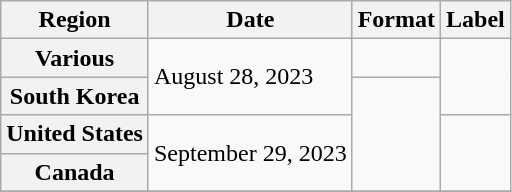<table class="wikitable plainrowheaders">
<tr>
<th scope="col">Region</th>
<th scope="col">Date</th>
<th scope="col">Format</th>
<th scope="col">Label</th>
</tr>
<tr>
<th scope="row">Various</th>
<td rowspan="2">August 28, 2023</td>
<td></td>
<td rowspan="2"></td>
</tr>
<tr>
<th scope="row">South Korea</th>
<td rowspan="3"></td>
</tr>
<tr>
<th scope="row">United States</th>
<td rowspan="2">September 29, 2023</td>
<td rowspan="2"></td>
</tr>
<tr>
<th scope="row">Canada</th>
</tr>
<tr>
</tr>
</table>
